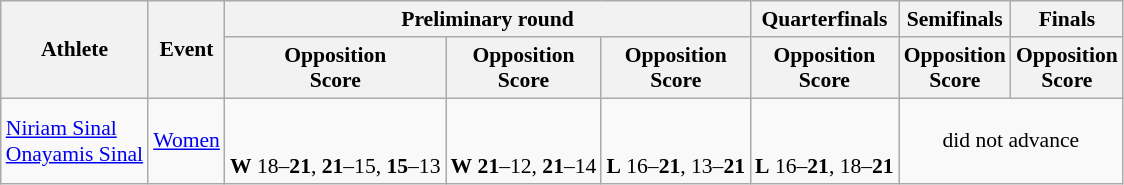<table class="wikitable" style="font-size:90%">
<tr>
<th rowspan=2>Athlete</th>
<th rowspan=2>Event</th>
<th colspan=3>Preliminary round</th>
<th>Quarterfinals</th>
<th>Semifinals</th>
<th>Finals</th>
</tr>
<tr>
<th>Opposition<br>Score</th>
<th>Opposition<br>Score</th>
<th>Opposition<br>Score</th>
<th>Opposition<br>Score</th>
<th>Opposition<br>Score</th>
<th>Opposition<br>Score</th>
</tr>
<tr>
<td><a href='#'>Niriam Sinal</a><br><a href='#'>Onayamis Sinal</a></td>
<td><a href='#'>Women</a></td>
<td align="center"><br><br><strong>W</strong> 18–<strong>21</strong>, <strong>21</strong>–15, <strong>15</strong>–13</td>
<td align="center"><br><br><strong>W</strong> <strong>21</strong>–12, <strong>21</strong>–14</td>
<td align="center"><br><br><strong>L</strong> 16–<strong>21</strong>, 13–<strong>21</strong></td>
<td align="center"><br><br><strong>L</strong> 16–<strong>21</strong>, 18–<strong>21</strong></td>
<td align="center" colspan="7">did not advance</td>
</tr>
</table>
